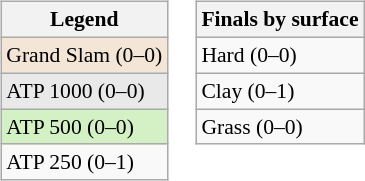<table>
<tr valign="top">
<td><br><table class=wikitable style="font-size:90%">
<tr>
<th>Legend</th>
</tr>
<tr style="background:#f3e6d7;">
<td>Grand Slam (0–0)</td>
</tr>
<tr style="background:#e9e9e9;">
<td>ATP 1000 (0–0)</td>
</tr>
<tr style="background:#d4f1c5;">
<td>ATP 500 (0–0)</td>
</tr>
<tr>
<td>ATP 250 (0–1)</td>
</tr>
</table>
</td>
<td><br><table class=wikitable style="font-size:90%">
<tr>
<th>Finals by surface</th>
</tr>
<tr>
<td>Hard (0–0)</td>
</tr>
<tr>
<td>Clay (0–1)</td>
</tr>
<tr>
<td>Grass (0–0)</td>
</tr>
</table>
</td>
</tr>
</table>
